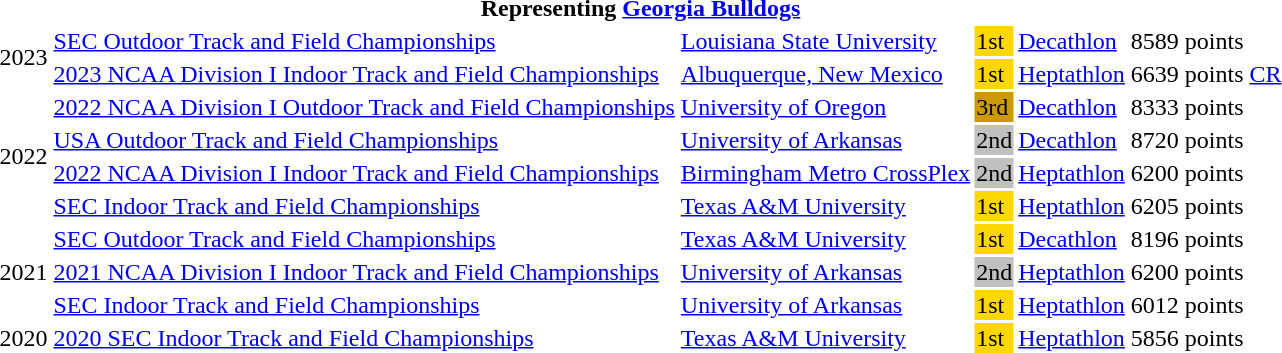<table>
<tr>
<th colspan=6>Representing <a href='#'>Georgia Bulldogs</a></th>
</tr>
<tr>
<td rowspan=2>2023</td>
<td rowspan=1><a href='#'>SEC Outdoor Track and Field Championships</a></td>
<td rowspan=1><a href='#'>Louisiana State University</a></td>
<td bgcolor=gold>1st</td>
<td><a href='#'>Decathlon</a></td>
<td>8589 points</td>
</tr>
<tr>
<td rowspan=1><a href='#'>2023 NCAA Division I Indoor Track and Field Championships</a></td>
<td rowspan=1><a href='#'>Albuquerque, New Mexico</a></td>
<td bgcolor=gold>1st</td>
<td><a href='#'>Heptathlon</a></td>
<td>6639 points <a href='#'>CR</a></td>
</tr>
<tr>
<td rowspan=4>2022</td>
<td rowspan=1><a href='#'>2022 NCAA Division I Outdoor Track and Field Championships</a></td>
<td rowspan=1><a href='#'>University of Oregon</a></td>
<td bgcolor=cc9900>3rd</td>
<td><a href='#'>Decathlon</a></td>
<td>8333 points</td>
</tr>
<tr>
<td rowspan=1><a href='#'>USA Outdoor Track and Field Championships</a></td>
<td rowspan=1><a href='#'>University of Arkansas</a></td>
<td bgcolor=silver>2nd</td>
<td><a href='#'>Decathlon</a></td>
<td>8720 points</td>
</tr>
<tr>
<td rowspan=1><a href='#'>2022 NCAA Division I Indoor Track and Field Championships</a></td>
<td rowspan=1><a href='#'>Birmingham Metro CrossPlex</a></td>
<td bgcolor=silver>2nd</td>
<td><a href='#'>Heptathlon</a></td>
<td>6200 points</td>
</tr>
<tr>
<td rowspan=1><a href='#'>SEC Indoor Track and Field Championships</a></td>
<td rowspan=1><a href='#'>Texas A&M University</a></td>
<td bgcolor=gold>1st</td>
<td><a href='#'>Heptathlon</a></td>
<td>6205 points</td>
</tr>
<tr>
<td rowspan=3>2021</td>
<td rowspan=1><a href='#'>SEC Outdoor Track and Field Championships</a></td>
<td rowspan=1><a href='#'>Texas A&M University</a></td>
<td bgcolor=gold>1st</td>
<td><a href='#'>Decathlon</a></td>
<td>8196 points</td>
</tr>
<tr>
<td rowspan=1><a href='#'>2021 NCAA Division I Indoor Track and Field Championships</a></td>
<td rowspan=1><a href='#'>University of Arkansas</a></td>
<td bgcolor=silver>2nd</td>
<td><a href='#'>Heptathlon</a></td>
<td>6200 points</td>
</tr>
<tr>
<td rowspan=1><a href='#'>SEC Indoor Track and Field Championships</a></td>
<td rowspan=1><a href='#'>University of Arkansas</a></td>
<td bgcolor=gold>1st</td>
<td><a href='#'>Heptathlon</a></td>
<td>6012 points</td>
</tr>
<tr>
<td rowspan=1>2020</td>
<td rowspan=1><a href='#'>2020 SEC Indoor Track and Field Championships</a></td>
<td rowspan=1><a href='#'>Texas A&M University</a></td>
<td bgcolor=gold>1st</td>
<td><a href='#'>Heptathlon</a></td>
<td>5856 points</td>
</tr>
</table>
